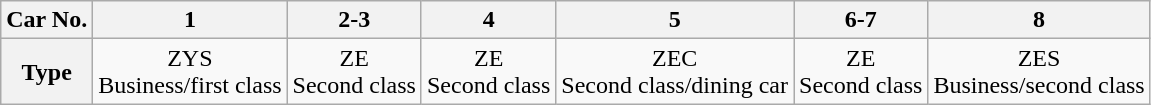<table class="wikitable" style="text-align: center">
<tr>
<th>Car No.</th>
<th>1</th>
<th>2-3</th>
<th>4</th>
<th>5</th>
<th>6-7</th>
<th>8</th>
</tr>
<tr>
<th>Type</th>
<td>ZYS<br>Business/first class</td>
<td>ZE<br>Second class</td>
<td>ZE<br>Second class </td>
<td>ZEC<br>Second class/dining car</td>
<td>ZE<br>Second class</td>
<td>ZES<br>Business/second class</td>
</tr>
</table>
